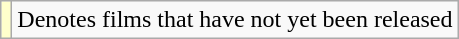<table class="wikitable">
<tr>
<td style="background:#ffc;"></td>
<td>Denotes films that have not yet been released</td>
</tr>
</table>
